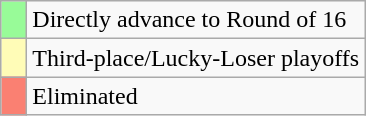<table class="wikitable">
<tr>
<td width=10px style="background: #98fb98"></td>
<td>Directly advance to Round of 16</td>
</tr>
<tr>
<td width=10px style="background: #fffcb7"></td>
<td>Third-place/Lucky-Loser playoffs</td>
</tr>
<tr>
<td width=10px style="background: salmon"></td>
<td>Eliminated</td>
</tr>
</table>
